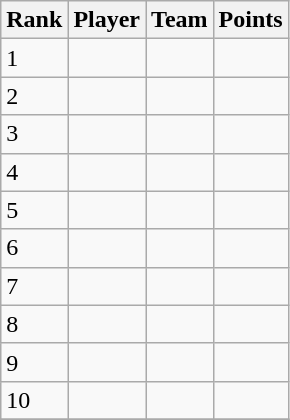<table class="wikitable">
<tr>
<th>Rank</th>
<th>Player</th>
<th>Team</th>
<th>Points</th>
</tr>
<tr>
<td>1</td>
<td></td>
<td></td>
<td></td>
</tr>
<tr>
<td>2</td>
<td></td>
<td></td>
<td></td>
</tr>
<tr>
<td>3</td>
<td></td>
<td></td>
<td></td>
</tr>
<tr>
<td>4</td>
<td></td>
<td></td>
<td></td>
</tr>
<tr>
<td>5</td>
<td></td>
<td></td>
<td></td>
</tr>
<tr>
<td>6</td>
<td></td>
<td></td>
<td></td>
</tr>
<tr>
<td>7</td>
<td></td>
<td></td>
<td></td>
</tr>
<tr>
<td>8</td>
<td></td>
<td></td>
<td></td>
</tr>
<tr>
<td>9</td>
<td></td>
<td></td>
<td></td>
</tr>
<tr>
<td>10</td>
<td></td>
<td></td>
<td></td>
</tr>
<tr>
</tr>
</table>
